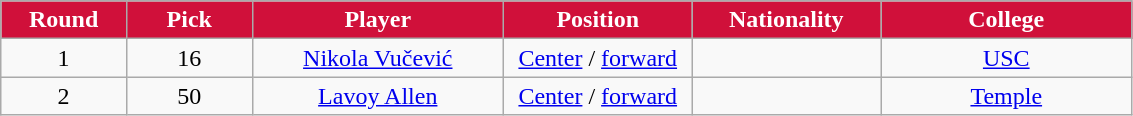<table class="wikitable sortable sortable">
<tr>
<th style="background:#D0103A; color:white" width="10%">Round</th>
<th style="background:#D0103A; color:white" width="10%">Pick</th>
<th style="background:#D0103A; color:white" width="20%">Player</th>
<th style="background:#D0103A; color:white" width="15%">Position</th>
<th style="background:#D0103A; color:white" width="15%">Nationality</th>
<th style="background:#D0103A; color:white" width="20%">College</th>
</tr>
<tr style="text-align: center">
<td>1</td>
<td>16</td>
<td><a href='#'>Nikola Vučević</a></td>
<td><a href='#'>Center</a> / <a href='#'>forward</a></td>
<td></td>
<td><a href='#'>USC</a></td>
</tr>
<tr style="text-align: center">
<td>2</td>
<td>50</td>
<td><a href='#'>Lavoy Allen</a></td>
<td><a href='#'>Center</a> / <a href='#'>forward</a></td>
<td></td>
<td><a href='#'>Temple</a></td>
</tr>
</table>
